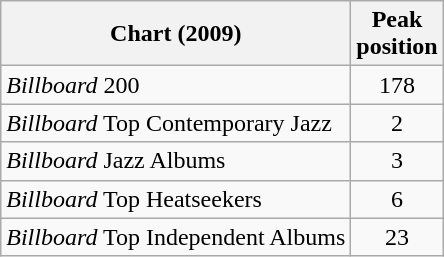<table class="wikitable">
<tr>
<th>Chart (2009)</th>
<th>Peak<br>position</th>
</tr>
<tr>
<td><em>Billboard</em> 200</td>
<td align="center">178</td>
</tr>
<tr>
<td><em>Billboard</em> Top Contemporary Jazz</td>
<td align="center">2</td>
</tr>
<tr>
<td><em>Billboard</em> Jazz Albums</td>
<td align="center">3</td>
</tr>
<tr>
<td><em>Billboard</em> Top Heatseekers</td>
<td align="center">6</td>
</tr>
<tr>
<td><em>Billboard</em> Top Independent Albums</td>
<td align="center">23</td>
</tr>
</table>
